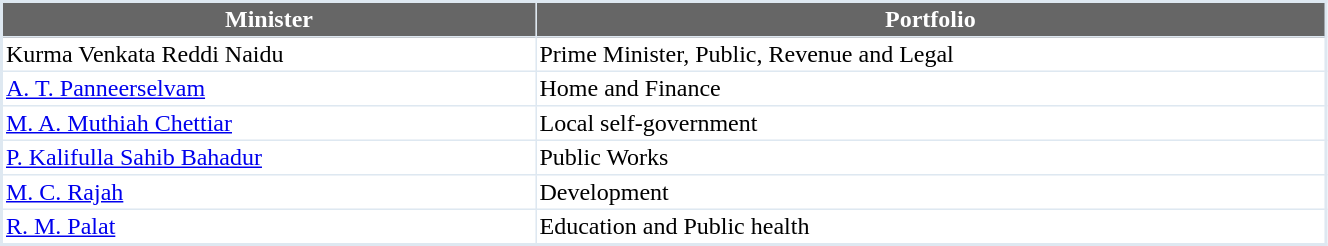<table width="70%" cellpadding="2" cellspacing="0" border="1" style="border-collapse: collapse; border: 2px #DEE8F1 solid; font-size: x-big; font-family: verdana">
<tr>
<th style="background-color:#666666; color:white">Minister</th>
<th style="background-color:#666666; color:white">Portfolio</th>
</tr>
<tr -->
<td>Kurma Venkata Reddi Naidu</td>
<td>Prime Minister, Public, Revenue and Legal</td>
</tr>
<tr -->
<td><a href='#'>A. T. Panneerselvam</a></td>
<td>Home and Finance</td>
</tr>
<tr -->
<td><a href='#'>M. A. Muthiah Chettiar</a></td>
<td>Local self-government</td>
</tr>
<tr -->
<td><a href='#'>P. Kalifulla Sahib Bahadur</a></td>
<td>Public Works</td>
</tr>
<tr -->
<td><a href='#'>M. C. Rajah</a></td>
<td>Development</td>
</tr>
<tr -->
<td><a href='#'>R. M. Palat</a></td>
<td>Education and Public health</td>
</tr>
</table>
